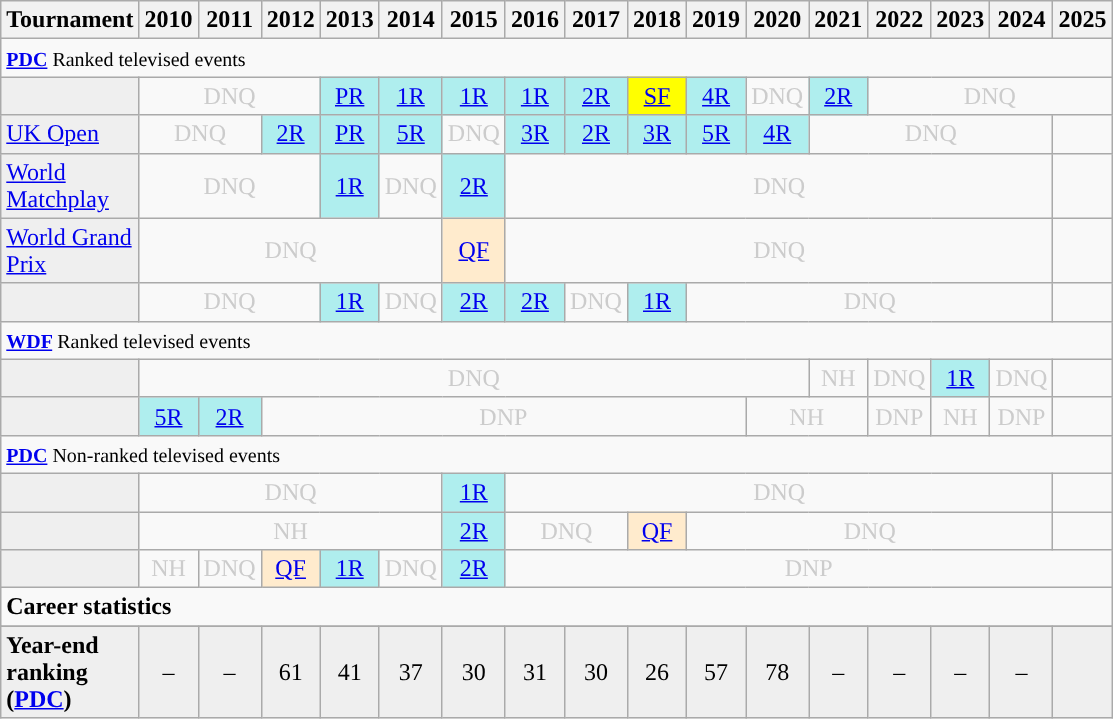<table class="wikitable" style="width:20%; margin:0">
<tr>
<th>Tournament</th>
<th>2010</th>
<th>2011</th>
<th>2012</th>
<th>2013</th>
<th>2014</th>
<th>2015</th>
<th>2016</th>
<th>2017</th>
<th>2018</th>
<th>2019</th>
<th>2020</th>
<th>2021</th>
<th>2022</th>
<th>2023</th>
<th>2024</th>
<th>2025</th>
</tr>
<tr>
<td colspan="20" style="text-align:left"><small><strong><a href='#'>PDC</a> </strong>Ranked televised events</small></td>
</tr>
<tr>
<td style="background:#efefef;"></td>
<td colspan="3" style="text-align:center; color:#ccc;">DNQ</td>
<td style="text-align:center; background:#afeeee;"><a href='#'>PR</a></td>
<td style="text-align:center; background:#afeeee;"><a href='#'>1R</a></td>
<td style="text-align:center; background:#afeeee;"><a href='#'>1R</a></td>
<td style="text-align:center; background:#afeeee;"><a href='#'>1R</a></td>
<td style="text-align:center; background:#afeeee;"><a href='#'>2R</a></td>
<td style="text-align:center; background:yellow;"><a href='#'>SF</a></td>
<td style="text-align:center; background:#afeeee;"><a href='#'>4R</a></td>
<td style="text-align:center; color:#ccc;">DNQ</td>
<td style="text-align:center; background:#afeeee;"><a href='#'>2R</a></td>
<td colspan="4" style="text-align:center; color:#ccc;">DNQ</td>
</tr>
<tr>
<td style="background:#efefef;"><a href='#'>UK Open</a></td>
<td colspan="2" style="text-align:center; color:#ccc;">DNQ</td>
<td style="text-align:center; background:#afeeee;"><a href='#'>2R</a></td>
<td style="text-align:center; background:#afeeee;"><a href='#'>PR</a></td>
<td style="text-align:center; background:#afeeee;"><a href='#'>5R</a></td>
<td style="text-align:center; color:#ccc;">DNQ</td>
<td style="text-align:center; background:#afeeee;"><a href='#'>3R</a></td>
<td style="text-align:center; background:#afeeee;"><a href='#'>2R</a></td>
<td style="text-align:center; background:#afeeee;"><a href='#'>3R</a></td>
<td style="text-align:center; background:#afeeee;"><a href='#'>5R</a></td>
<td style="text-align:center; background:#afeeee;"><a href='#'>4R</a></td>
<td colspan="4" style="text-align:center; color:#ccc;">DNQ</td>
<td></td>
</tr>
<tr>
<td style="background:#efefef;"><a href='#'>World Matchplay</a></td>
<td colspan="3" style="text-align:center; color:#ccc;">DNQ</td>
<td style="text-align:center; background:#afeeee;"><a href='#'>1R</a></td>
<td style="text-align:center; color:#ccc;">DNQ</td>
<td style="text-align:center; background:#afeeee;"><a href='#'>2R</a></td>
<td colspan="9" style="text-align:center; color:#ccc;">DNQ</td>
<td></td>
</tr>
<tr>
<td style="background:#efefef;"><a href='#'>World Grand Prix</a></td>
<td colspan="5" style="text-align:center; color:#ccc;">DNQ</td>
<td style="text-align:center; background:#ffebcd;"><a href='#'>QF</a></td>
<td colspan="9" style="text-align:center; color:#ccc;">DNQ</td>
<td></td>
</tr>
<tr>
<td style="background:#efefef;"></td>
<td colspan="3" style="text-align:center; color:#ccc;">DNQ</td>
<td style="text-align:center; background:#afeeee;"><a href='#'>1R</a></td>
<td style="text-align:center; color:#ccc;">DNQ</td>
<td style="text-align:center; background:#afeeee;"><a href='#'>2R</a></td>
<td style="text-align:center; background:#afeeee;"><a href='#'>2R</a></td>
<td style="text-align:center; color:#ccc;">DNQ</td>
<td style="text-align:center; background:#afeeee;"><a href='#'>1R</a></td>
<td colspan="6" style="text-align:center; color:#ccc;">DNQ</td>
<td></td>
</tr>
<tr>
<td colspan="20" style="text-align:left"><small><strong><a href='#'>WDF</a> </strong>Ranked televised events</small></td>
</tr>
<tr>
<td style="background:#efefef;"></td>
<td colspan="11" style="text-align:center; color:#ccc;">DNQ</td>
<td style="text-align:center; color:#ccc;">NH</td>
<td style="text-align:center; color:#ccc;">DNQ</td>
<td style="text-align:center; background:#afeeee;"><a href='#'>1R</a></td>
<td style="text-align:center; color:#ccc;">DNQ</td>
<td></td>
</tr>
<tr>
<td style="background:#efefef;"></td>
<td style="text-align:center; background:#afeeee;"><a href='#'>5R</a></td>
<td style="text-align:center; background:#afeeee;"><a href='#'>2R</a></td>
<td colspan="8" style="text-align:center; color:#ccc;">DNP</td>
<td colspan="2" style="text-align:center; color:#ccc;">NH</td>
<td style="text-align:center; color:#ccc;">DNP</td>
<td style="text-align:center; color:#ccc;">NH</td>
<td style="text-align:center; color:#ccc;">DNP</td>
<td></td>
</tr>
<tr>
<td colspan="20" style="text-align:left"><small><strong><a href='#'>PDC</a> </strong>Non-ranked televised events</small></td>
</tr>
<tr>
<td style="background:#efefef;"></td>
<td colspan="5" style="text-align:center; color:#ccc;">DNQ</td>
<td style="text-align:center; background:#afeeee;"><a href='#'>1R</a></td>
<td colspan="9" style="text-align:center; color:#ccc;">DNQ</td>
<td></td>
</tr>
<tr>
<td style="background:#efefef;"></td>
<td colspan="5" style="text-align:center; color:#ccc;">NH</td>
<td style="text-align:center; background:#afeeee;"><a href='#'>2R</a></td>
<td colspan="2" style="text-align:center; color:#ccc;">DNQ</td>
<td style="text-align:center; background:#ffebcd;"><a href='#'>QF</a></td>
<td colspan="6" style="text-align:center; color:#ccc;">DNQ</td>
<td></td>
</tr>
<tr>
<td style="background:#efefef;"></td>
<td style="text-align:center; color:#ccc;">NH</td>
<td style="text-align:center; color:#ccc;">DNQ</td>
<td style="text-align:center; background:#ffebcd;"><a href='#'>QF</a></td>
<td style="text-align:center; background:#afeeee;"><a href='#'>1R</a></td>
<td style="text-align:center; color:#ccc;">DNQ</td>
<td style="text-align:center; background:#afeeee;"><a href='#'>2R</a></td>
<td colspan="10" style="text-align:center; color:#ccc;">DNP</td>
</tr>
<tr>
<td colspan="20" style="text-align:left"><strong>Career statistics</strong></td>
</tr>
<tr>
</tr>
<tr style="background:#efefef">
<td style="text-align:left"><strong>Year-end ranking (<a href='#'>PDC</a>)</strong></td>
<td style="text-align:center;">–</td>
<td style="text-align:center;">–</td>
<td style="text-align:center;">61</td>
<td style="text-align:center;">41</td>
<td style="text-align:center;">37</td>
<td style="text-align:center;">30</td>
<td style="text-align:center;">31</td>
<td style="text-align:center;">30</td>
<td style="text-align:center;">26</td>
<td style="text-align:center;">57</td>
<td style="text-align:center;">78</td>
<td style="text-align:center;">–</td>
<td style="text-align:center;">–</td>
<td style="text-align:center;">–</td>
<td style="text-align:center;">–</td>
<td></td>
</tr>
</table>
